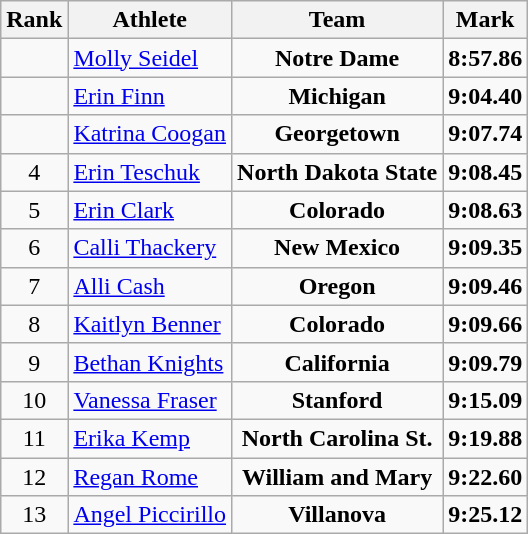<table class="wikitable sortable" style="text-align: center;">
<tr>
<th>Rank</th>
<th>Athlete</th>
<th>Team</th>
<th>Mark</th>
</tr>
<tr>
<td></td>
<td align=left><a href='#'>Molly Seidel</a></td>
<td><strong>Notre Dame</strong></td>
<td><strong>8:57.86</strong></td>
</tr>
<tr>
<td></td>
<td align=left><a href='#'>Erin Finn</a></td>
<td><strong>Michigan</strong></td>
<td><strong>9:04.40</strong></td>
</tr>
<tr>
<td></td>
<td align=left><a href='#'>Katrina Coogan</a></td>
<td><strong>Georgetown</strong></td>
<td><strong>9:07.74</strong></td>
</tr>
<tr>
<td>4</td>
<td align=left><a href='#'>Erin Teschuk</a></td>
<td><strong>North Dakota State</strong></td>
<td><strong>9:08.45</strong></td>
</tr>
<tr>
<td>5</td>
<td align=left><a href='#'>Erin Clark</a></td>
<td><strong>Colorado</strong></td>
<td><strong>9:08.63</strong></td>
</tr>
<tr>
<td>6</td>
<td align=left><a href='#'>Calli Thackery</a></td>
<td><strong>New Mexico</strong></td>
<td><strong>9:09.35</strong></td>
</tr>
<tr>
<td>7</td>
<td align=left><a href='#'>Alli Cash</a></td>
<td><strong>Oregon</strong></td>
<td><strong>9:09.46</strong></td>
</tr>
<tr>
<td>8</td>
<td align=left><a href='#'>Kaitlyn Benner</a></td>
<td><strong>Colorado</strong></td>
<td><strong>9:09.66</strong></td>
</tr>
<tr>
<td>9</td>
<td align=left><a href='#'>Bethan Knights</a></td>
<td><strong>California</strong></td>
<td><strong>9:09.79</strong></td>
</tr>
<tr>
<td>10</td>
<td align=left><a href='#'>Vanessa Fraser</a></td>
<td><strong>Stanford</strong></td>
<td><strong>9:15.09</strong></td>
</tr>
<tr>
<td>11</td>
<td align=left><a href='#'>Erika Kemp</a></td>
<td><strong>North Carolina St.</strong></td>
<td><strong>9:19.88</strong></td>
</tr>
<tr>
<td>12</td>
<td align=left><a href='#'>Regan Rome</a></td>
<td><strong>William and Mary</strong></td>
<td><strong>9:22.60</strong></td>
</tr>
<tr>
<td>13</td>
<td align=left><a href='#'>Angel Piccirillo</a></td>
<td><strong>Villanova</strong></td>
<td><strong>9:25.12</strong></td>
</tr>
</table>
